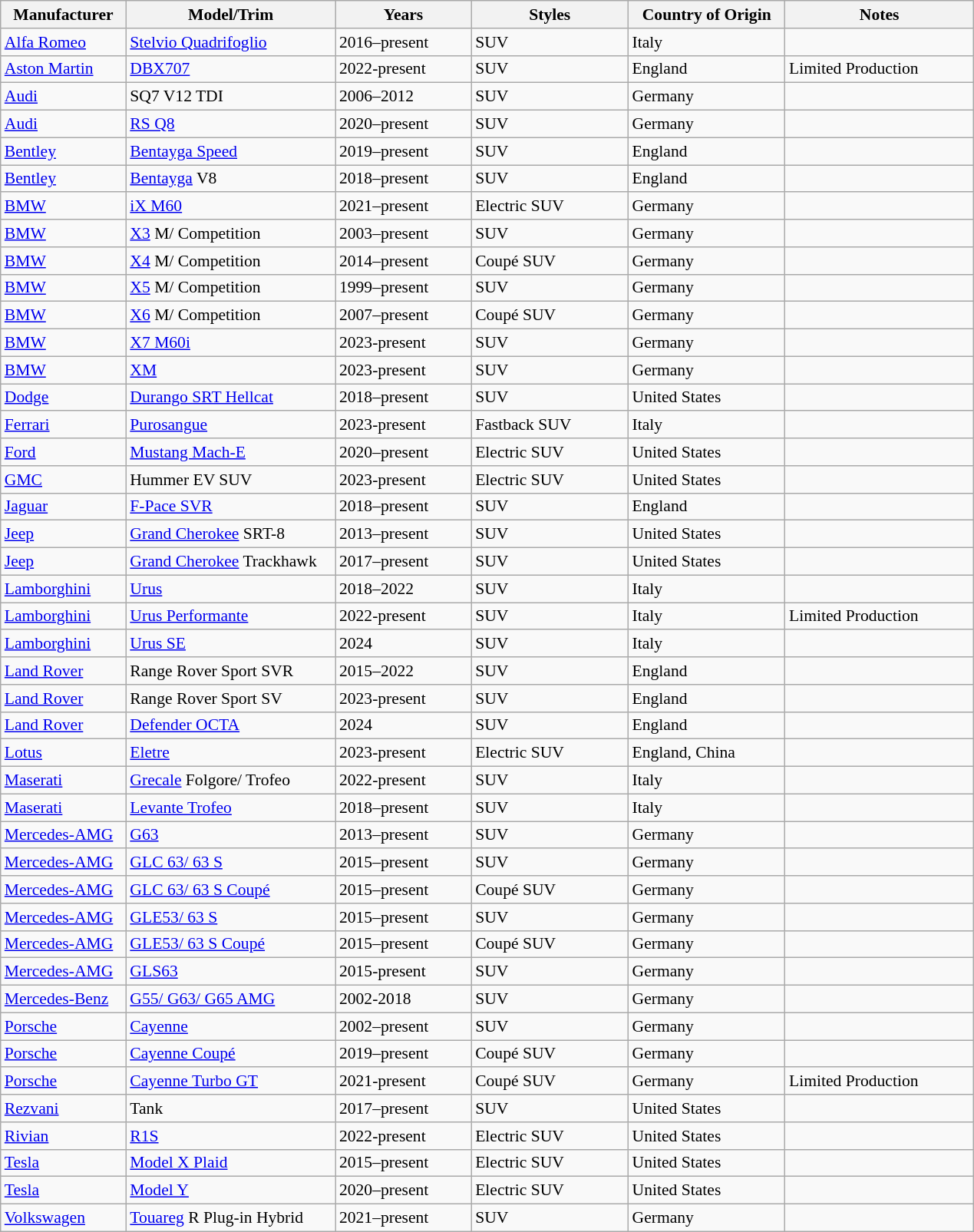<table class="wikitable sortable" style="font-size: 90%;">
<tr>
<th style="width:12%;">Manufacturer</th>
<th style="width:20%;">Model/Trim</th>
<th style="width:13%;">Years</th>
<th style="width:15%;">Styles</th>
<th style="width:15%;">Country of Origin</th>
<th style="width:18%;">Notes</th>
</tr>
<tr>
<td><a href='#'>Alfa Romeo</a></td>
<td><a href='#'>Stelvio Quadrifoglio</a></td>
<td>2016–present</td>
<td>SUV</td>
<td>Italy</td>
<td></td>
</tr>
<tr>
<td><a href='#'>Aston Martin</a></td>
<td><a href='#'>DBX707</a></td>
<td>2022-present</td>
<td>SUV</td>
<td>England</td>
<td>Limited Production</td>
</tr>
<tr>
<td><a href='#'>Audi</a></td>
<td>SQ7 V12 TDI</td>
<td>2006–2012</td>
<td>SUV</td>
<td>Germany</td>
<td></td>
</tr>
<tr>
<td><a href='#'>Audi</a></td>
<td><a href='#'>RS Q8</a></td>
<td>2020–present</td>
<td>SUV</td>
<td>Germany</td>
<td></td>
</tr>
<tr>
<td><a href='#'>Bentley</a></td>
<td><a href='#'>Bentayga Speed</a></td>
<td>2019–present</td>
<td>SUV</td>
<td>England</td>
<td></td>
</tr>
<tr>
<td><a href='#'>Bentley</a></td>
<td><a href='#'>Bentayga</a> V8</td>
<td>2018–present</td>
<td>SUV</td>
<td>England</td>
<td></td>
</tr>
<tr>
<td><a href='#'>BMW</a></td>
<td><a href='#'>iX M60</a></td>
<td>2021–present</td>
<td>Electric SUV</td>
<td>Germany</td>
<td></td>
</tr>
<tr>
<td><a href='#'>BMW</a></td>
<td><a href='#'>X3</a> M/ Competition</td>
<td>2003–present</td>
<td>SUV</td>
<td>Germany</td>
<td></td>
</tr>
<tr>
<td><a href='#'>BMW</a></td>
<td><a href='#'>X4</a> M/ Competition</td>
<td>2014–present</td>
<td>Coupé SUV</td>
<td>Germany</td>
<td></td>
</tr>
<tr>
<td><a href='#'>BMW</a></td>
<td><a href='#'>X5</a> M/ Competition</td>
<td>1999–present</td>
<td>SUV</td>
<td>Germany</td>
<td></td>
</tr>
<tr>
<td><a href='#'>BMW</a></td>
<td><a href='#'>X6</a> M/ Competition</td>
<td>2007–present</td>
<td>Coupé SUV</td>
<td>Germany</td>
<td></td>
</tr>
<tr>
<td><a href='#'>BMW</a></td>
<td><a href='#'>X7 M60i</a></td>
<td>2023-present</td>
<td>SUV</td>
<td>Germany</td>
<td></td>
</tr>
<tr>
<td><a href='#'>BMW</a></td>
<td><a href='#'>XM</a></td>
<td>2023-present</td>
<td>SUV</td>
<td>Germany</td>
<td></td>
</tr>
<tr>
<td><a href='#'>Dodge</a></td>
<td><a href='#'>Durango SRT Hellcat</a></td>
<td>2018–present</td>
<td>SUV</td>
<td>United States</td>
<td></td>
</tr>
<tr>
<td><a href='#'>Ferrari</a></td>
<td><a href='#'>Purosangue</a></td>
<td>2023-present</td>
<td>Fastback SUV</td>
<td>Italy</td>
<td></td>
</tr>
<tr>
<td><a href='#'>Ford</a></td>
<td><a href='#'>Mustang Mach-E</a></td>
<td>2020–present</td>
<td>Electric SUV</td>
<td>United States</td>
<td></td>
</tr>
<tr>
<td><a href='#'>GMC</a></td>
<td>Hummer EV SUV</td>
<td>2023-present</td>
<td>Electric SUV</td>
<td>United States</td>
<td></td>
</tr>
<tr>
<td><a href='#'>Jaguar</a></td>
<td><a href='#'>F-Pace SVR</a></td>
<td>2018–present</td>
<td>SUV</td>
<td>England</td>
<td></td>
</tr>
<tr>
<td><a href='#'>Jeep</a></td>
<td><a href='#'>Grand Cherokee</a> SRT-8</td>
<td>2013–present</td>
<td>SUV</td>
<td>United States</td>
<td></td>
</tr>
<tr>
<td><a href='#'>Jeep</a></td>
<td><a href='#'>Grand Cherokee</a> Trackhawk</td>
<td>2017–present</td>
<td>SUV</td>
<td>United States</td>
<td></td>
</tr>
<tr>
<td><a href='#'>Lamborghini</a></td>
<td><a href='#'>Urus</a></td>
<td>2018–2022</td>
<td>SUV</td>
<td>Italy</td>
<td></td>
</tr>
<tr>
<td><a href='#'>Lamborghini</a></td>
<td><a href='#'>Urus Performante</a></td>
<td>2022-present</td>
<td>SUV</td>
<td>Italy</td>
<td>Limited Production</td>
</tr>
<tr>
<td><a href='#'>Lamborghini</a></td>
<td><a href='#'>Urus SE</a></td>
<td>2024</td>
<td>SUV</td>
<td>Italy</td>
<td></td>
</tr>
<tr>
<td><a href='#'>Land Rover</a></td>
<td>Range Rover Sport SVR</td>
<td>2015–2022</td>
<td>SUV</td>
<td>England</td>
<td></td>
</tr>
<tr>
<td><a href='#'>Land Rover</a></td>
<td>Range Rover Sport SV</td>
<td>2023-present</td>
<td>SUV</td>
<td>England</td>
<td></td>
</tr>
<tr>
<td><a href='#'>Land Rover</a></td>
<td><a href='#'>Defender OCTA</a></td>
<td>2024</td>
<td>SUV</td>
<td>England</td>
<td></td>
</tr>
<tr>
<td><a href='#'>Lotus</a></td>
<td><a href='#'>Eletre</a></td>
<td>2023-present</td>
<td>Electric SUV</td>
<td>England, China</td>
<td></td>
</tr>
<tr>
<td><a href='#'>Maserati</a></td>
<td><a href='#'>Grecale</a> Folgore/ Trofeo</td>
<td>2022-present</td>
<td>SUV</td>
<td>Italy</td>
<td></td>
</tr>
<tr>
<td><a href='#'>Maserati</a></td>
<td><a href='#'>Levante Trofeo</a></td>
<td>2018–present</td>
<td>SUV</td>
<td>Italy</td>
<td></td>
</tr>
<tr>
<td><a href='#'>Mercedes-AMG</a></td>
<td><a href='#'>G63</a></td>
<td>2013–present</td>
<td>SUV</td>
<td>Germany</td>
<td></td>
</tr>
<tr>
<td><a href='#'>Mercedes-AMG</a></td>
<td><a href='#'>GLC 63/ 63 S</a></td>
<td>2015–present</td>
<td>SUV</td>
<td>Germany</td>
<td></td>
</tr>
<tr>
<td><a href='#'>Mercedes-AMG</a></td>
<td><a href='#'>GLC 63/ 63 S Coupé</a></td>
<td>2015–present</td>
<td>Coupé SUV</td>
<td>Germany</td>
<td></td>
</tr>
<tr>
<td><a href='#'>Mercedes-AMG</a></td>
<td><a href='#'>GLE53/ 63 S</a></td>
<td>2015–present</td>
<td>SUV</td>
<td>Germany</td>
<td></td>
</tr>
<tr>
<td><a href='#'>Mercedes-AMG</a></td>
<td><a href='#'>GLE53/ 63 S Coupé</a></td>
<td>2015–present</td>
<td>Coupé SUV</td>
<td>Germany</td>
<td></td>
</tr>
<tr>
<td><a href='#'>Mercedes-AMG</a></td>
<td><a href='#'>GLS63</a></td>
<td>2015-present</td>
<td>SUV</td>
<td>Germany</td>
<td></td>
</tr>
<tr>
<td><a href='#'>Mercedes-Benz</a></td>
<td><a href='#'>G55/ G63/ G65 AMG</a></td>
<td>2002-2018</td>
<td>SUV</td>
<td>Germany</td>
<td></td>
</tr>
<tr>
<td><a href='#'>Porsche</a></td>
<td><a href='#'>Cayenne</a></td>
<td>2002–present</td>
<td>SUV</td>
<td>Germany</td>
<td></td>
</tr>
<tr>
<td><a href='#'>Porsche</a></td>
<td><a href='#'>Cayenne Coupé</a></td>
<td>2019–present</td>
<td>Coupé SUV</td>
<td>Germany</td>
<td></td>
</tr>
<tr>
<td><a href='#'>Porsche</a></td>
<td><a href='#'>Cayenne Turbo GT</a></td>
<td>2021-present</td>
<td>Coupé SUV</td>
<td>Germany</td>
<td>Limited Production</td>
</tr>
<tr>
<td><a href='#'>Rezvani</a></td>
<td>Tank</td>
<td>2017–present</td>
<td>SUV</td>
<td>United States</td>
<td></td>
</tr>
<tr>
<td><a href='#'>Rivian</a></td>
<td><a href='#'>R1S</a></td>
<td>2022-present</td>
<td>Electric SUV</td>
<td>United States</td>
<td></td>
</tr>
<tr>
<td><a href='#'>Tesla</a></td>
<td><a href='#'>Model X Plaid</a></td>
<td>2015–present</td>
<td>Electric SUV</td>
<td>United States</td>
<td></td>
</tr>
<tr>
<td><a href='#'>Tesla</a></td>
<td><a href='#'>Model Y</a></td>
<td>2020–present</td>
<td>Electric SUV</td>
<td>United States</td>
<td></td>
</tr>
<tr>
<td><a href='#'>Volkswagen</a></td>
<td><a href='#'>Touareg</a> R Plug-in Hybrid</td>
<td>2021–present</td>
<td>SUV</td>
<td>Germany</td>
<td></td>
</tr>
</table>
